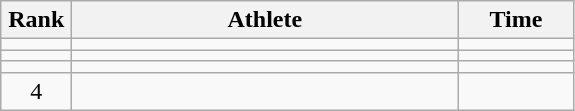<table class=wikitable style="text-align:center">
<tr>
<th width=40>Rank</th>
<th width=250>Athlete</th>
<th width=70>Time</th>
</tr>
<tr>
<td></td>
<td style="text-align:left"></td>
<td></td>
</tr>
<tr>
<td></td>
<td style="text-align:left"></td>
<td></td>
</tr>
<tr>
<td></td>
<td style="text-align:left"></td>
<td></td>
</tr>
<tr>
<td>4</td>
<td style="text-align:left"></td>
<td></td>
</tr>
</table>
